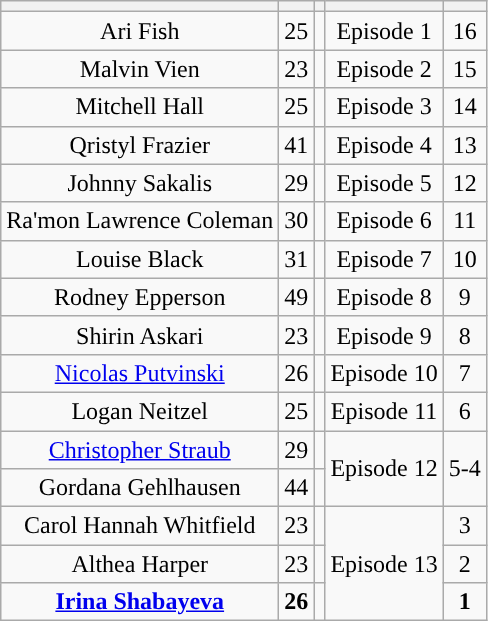<table class="wikitable sortable" style="text-align:center;">
<tr>
<th></th>
<th></th>
<th></th>
<th></th>
<th></th>
</tr>
<tr>
<td>Ari Fish</td>
<td>25</td>
<td></td>
<td>Episode 1</td>
<td>16</td>
</tr>
<tr>
<td>Malvin Vien</td>
<td>23</td>
<td></td>
<td>Episode 2</td>
<td>15</td>
</tr>
<tr>
<td>Mitchell Hall</td>
<td>25</td>
<td></td>
<td>Episode 3</td>
<td>14</td>
</tr>
<tr>
<td>Qristyl Frazier</td>
<td>41</td>
<td></td>
<td>Episode 4</td>
<td>13</td>
</tr>
<tr>
<td>Johnny Sakalis</td>
<td>29</td>
<td></td>
<td>Episode 5</td>
<td>12</td>
</tr>
<tr>
<td>Ra'mon Lawrence Coleman</td>
<td>30</td>
<td></td>
<td>Episode 6</td>
<td>11</td>
</tr>
<tr>
<td>Louise Black</td>
<td>31</td>
<td></td>
<td>Episode 7</td>
<td>10</td>
</tr>
<tr>
<td>Rodney Epperson</td>
<td>49</td>
<td></td>
<td>Episode 8</td>
<td>9</td>
</tr>
<tr>
<td>Shirin Askari</td>
<td>23</td>
<td></td>
<td>Episode 9</td>
<td>8</td>
</tr>
<tr>
<td><a href='#'>Nicolas Putvinski</a></td>
<td>26</td>
<td></td>
<td>Episode 10</td>
<td>7</td>
</tr>
<tr>
<td>Logan Neitzel</td>
<td>25</td>
<td></td>
<td>Episode 11</td>
<td>6</td>
</tr>
<tr>
<td><a href='#'>Christopher Straub</a></td>
<td>29</td>
<td></td>
<td rowspan="2">Episode 12</td>
<td rowspan="2">5-4</td>
</tr>
<tr>
<td>Gordana Gehlhausen</td>
<td>44</td>
<td></td>
</tr>
<tr>
<td>Carol Hannah Whitfield</td>
<td>23</td>
<td></td>
<td rowspan="3">Episode 13</td>
<td>3</td>
</tr>
<tr>
<td>Althea Harper</td>
<td>23</td>
<td></td>
<td>2</td>
</tr>
<tr>
<td><strong><a href='#'>Irina Shabayeva</a></strong></td>
<td><strong>26</strong></td>
<td><strong></strong></td>
<td><strong>1</strong></td>
</tr>
</table>
